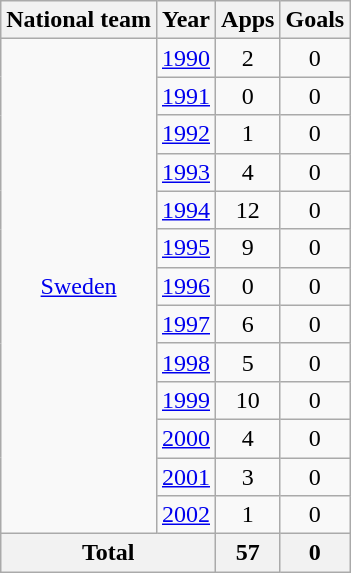<table class="wikitable" style="text-align:center">
<tr>
<th>National team</th>
<th>Year</th>
<th>Apps</th>
<th>Goals</th>
</tr>
<tr>
<td rowspan="13"><a href='#'>Sweden</a></td>
<td><a href='#'>1990</a></td>
<td>2</td>
<td>0</td>
</tr>
<tr>
<td><a href='#'>1991</a></td>
<td>0</td>
<td>0</td>
</tr>
<tr>
<td><a href='#'>1992</a></td>
<td>1</td>
<td>0</td>
</tr>
<tr>
<td><a href='#'>1993</a></td>
<td>4</td>
<td>0</td>
</tr>
<tr>
<td><a href='#'>1994</a></td>
<td>12</td>
<td>0</td>
</tr>
<tr>
<td><a href='#'>1995</a></td>
<td>9</td>
<td>0</td>
</tr>
<tr>
<td><a href='#'>1996</a></td>
<td>0</td>
<td>0</td>
</tr>
<tr>
<td><a href='#'>1997</a></td>
<td>6</td>
<td>0</td>
</tr>
<tr>
<td><a href='#'>1998</a></td>
<td>5</td>
<td>0</td>
</tr>
<tr>
<td><a href='#'>1999</a></td>
<td>10</td>
<td>0</td>
</tr>
<tr>
<td><a href='#'>2000</a></td>
<td>4</td>
<td>0</td>
</tr>
<tr>
<td><a href='#'>2001</a></td>
<td>3</td>
<td>0</td>
</tr>
<tr>
<td><a href='#'>2002</a></td>
<td>1</td>
<td>0</td>
</tr>
<tr>
<th colspan="2">Total</th>
<th>57</th>
<th>0</th>
</tr>
</table>
